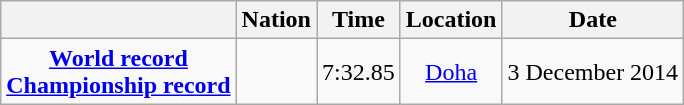<table class=wikitable style=text-align:center>
<tr>
<th></th>
<th>Nation</th>
<th>Time</th>
<th>Location</th>
<th>Date</th>
</tr>
<tr>
<td><strong><a href='#'>World record</a><br><a href='#'>Championship record</a></strong></td>
<td align=left></td>
<td align=left>7:32.85</td>
<td><a href='#'>Doha</a></td>
<td>3 December 2014</td>
</tr>
</table>
